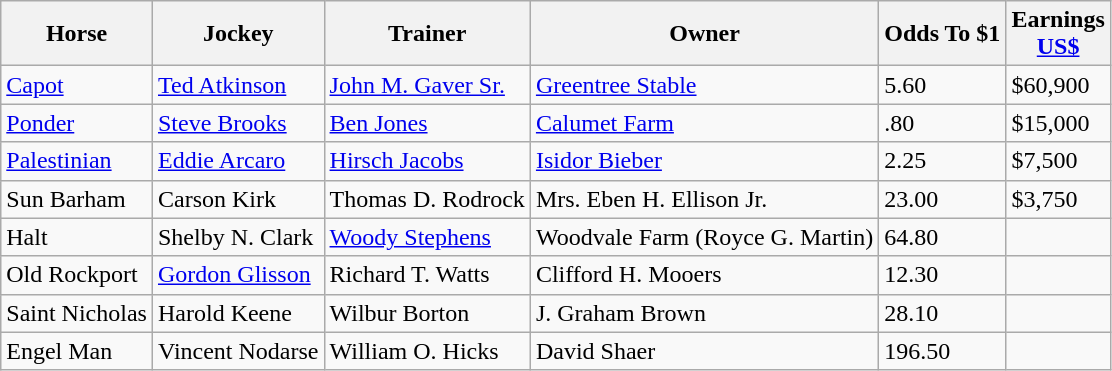<table class="wikitable sortable">
<tr>
<th>Horse</th>
<th>Jockey</th>
<th>Trainer</th>
<th>Owner</th>
<th>Odds To $1</th>
<th>Earnings<br><span><a href='#'>US$</a></span></th>
</tr>
<tr>
<td><a href='#'>Capot</a></td>
<td><a href='#'>Ted Atkinson</a></td>
<td><a href='#'>John M. Gaver Sr.</a></td>
<td><a href='#'>Greentree Stable</a></td>
<td>5.60</td>
<td>$60,900</td>
</tr>
<tr>
<td><a href='#'>Ponder</a></td>
<td><a href='#'>Steve Brooks</a></td>
<td><a href='#'>Ben Jones</a></td>
<td><a href='#'>Calumet Farm</a></td>
<td>.80</td>
<td>$15,000</td>
</tr>
<tr>
<td><a href='#'>Palestinian</a></td>
<td><a href='#'>Eddie Arcaro</a></td>
<td><a href='#'>Hirsch Jacobs</a></td>
<td><a href='#'>Isidor Bieber</a></td>
<td>2.25</td>
<td>$7,500</td>
</tr>
<tr>
<td>Sun Barham</td>
<td>Carson Kirk</td>
<td>Thomas D. Rodrock</td>
<td>Mrs. Eben H. Ellison Jr.</td>
<td>23.00</td>
<td>$3,750</td>
</tr>
<tr>
<td>Halt</td>
<td>Shelby N. Clark</td>
<td><a href='#'>Woody Stephens</a></td>
<td>Woodvale Farm (Royce G. Martin)</td>
<td>64.80</td>
<td></td>
</tr>
<tr>
<td>Old Rockport</td>
<td><a href='#'>Gordon Glisson</a></td>
<td>Richard T. Watts</td>
<td>Clifford H. Mooers</td>
<td>12.30</td>
<td></td>
</tr>
<tr>
<td>Saint Nicholas</td>
<td>Harold Keene</td>
<td>Wilbur Borton</td>
<td>J. Graham Brown</td>
<td>28.10</td>
<td></td>
</tr>
<tr>
<td>Engel Man</td>
<td>Vincent Nodarse</td>
<td>William O. Hicks</td>
<td>David Shaer</td>
<td>196.50</td>
<td></td>
</tr>
</table>
